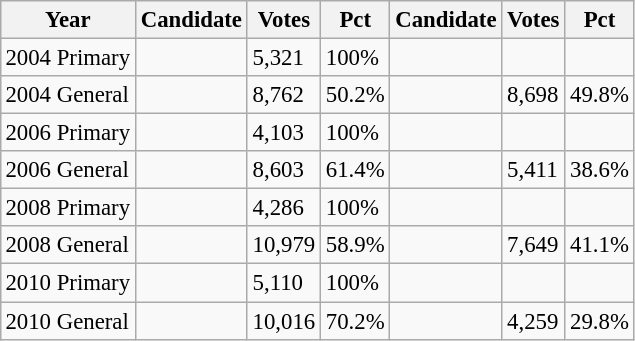<table class="wikitable" style="margin:0.5em ; font-size:95%">
<tr>
<th>Year</th>
<th>Candidate</th>
<th>Votes</th>
<th>Pct</th>
<th>Candidate</th>
<th>Votes</th>
<th>Pct</th>
</tr>
<tr>
<td>2004 Primary</td>
<td></td>
<td>5,321</td>
<td>100%</td>
<td></td>
<td></td>
<td></td>
</tr>
<tr>
<td>2004 General</td>
<td></td>
<td>8,762</td>
<td>50.2%</td>
<td></td>
<td>8,698</td>
<td>49.8%</td>
</tr>
<tr>
<td>2006 Primary</td>
<td></td>
<td>4,103</td>
<td>100%</td>
<td></td>
<td></td>
<td></td>
</tr>
<tr>
<td>2006 General</td>
<td></td>
<td>8,603</td>
<td>61.4%</td>
<td></td>
<td>5,411</td>
<td>38.6%</td>
</tr>
<tr>
<td>2008 Primary</td>
<td></td>
<td>4,286</td>
<td>100%</td>
<td></td>
<td></td>
<td></td>
</tr>
<tr>
<td>2008 General</td>
<td></td>
<td>10,979</td>
<td>58.9%</td>
<td></td>
<td>7,649</td>
<td>41.1%</td>
</tr>
<tr>
<td>2010 Primary</td>
<td></td>
<td>5,110</td>
<td>100%</td>
<td></td>
<td></td>
<td></td>
</tr>
<tr>
<td>2010 General</td>
<td></td>
<td>10,016</td>
<td>70.2%</td>
<td></td>
<td>4,259</td>
<td>29.8%</td>
</tr>
</table>
